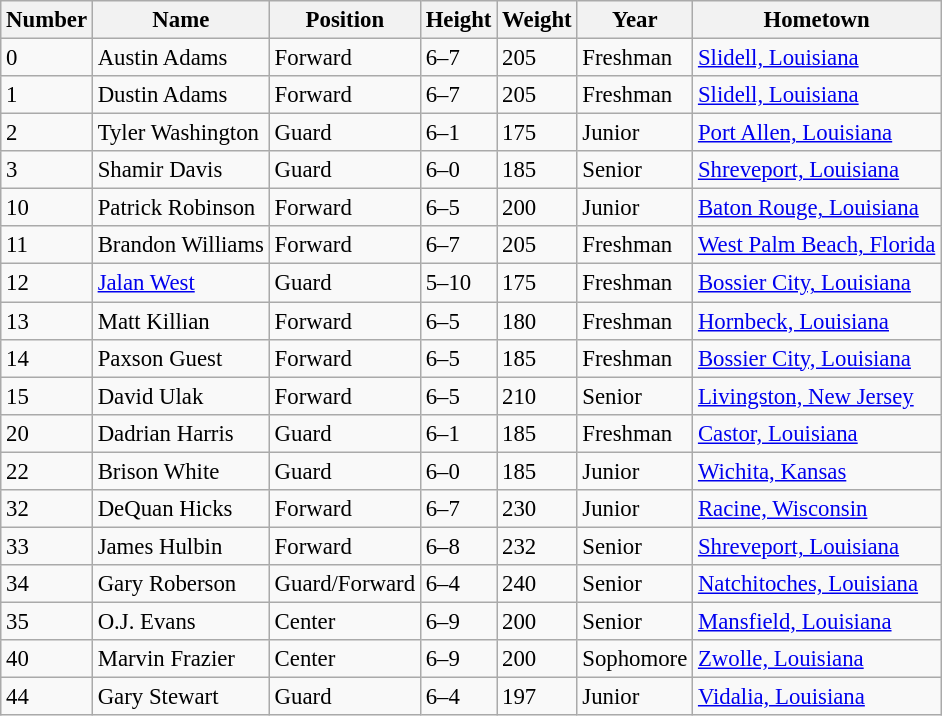<table class="wikitable" style="font-size: 95%;">
<tr>
<th>Number</th>
<th>Name</th>
<th>Position</th>
<th>Height</th>
<th>Weight</th>
<th>Year</th>
<th>Hometown</th>
</tr>
<tr>
<td>0</td>
<td>Austin Adams</td>
<td>Forward</td>
<td>6–7</td>
<td>205</td>
<td>Freshman</td>
<td><a href='#'>Slidell, Louisiana</a></td>
</tr>
<tr>
<td>1</td>
<td>Dustin Adams</td>
<td>Forward</td>
<td>6–7</td>
<td>205</td>
<td>Freshman</td>
<td><a href='#'>Slidell, Louisiana</a></td>
</tr>
<tr>
<td>2</td>
<td>Tyler Washington</td>
<td>Guard</td>
<td>6–1</td>
<td>175</td>
<td>Junior</td>
<td><a href='#'>Port Allen, Louisiana</a></td>
</tr>
<tr>
<td>3</td>
<td>Shamir Davis</td>
<td>Guard</td>
<td>6–0</td>
<td>185</td>
<td>Senior</td>
<td><a href='#'>Shreveport, Louisiana</a></td>
</tr>
<tr>
<td>10</td>
<td>Patrick Robinson</td>
<td>Forward</td>
<td>6–5</td>
<td>200</td>
<td>Junior</td>
<td><a href='#'>Baton Rouge, Louisiana</a></td>
</tr>
<tr>
<td>11</td>
<td>Brandon Williams</td>
<td>Forward</td>
<td>6–7</td>
<td>205</td>
<td>Freshman</td>
<td><a href='#'>West Palm Beach, Florida</a></td>
</tr>
<tr>
<td>12</td>
<td><a href='#'>Jalan West</a></td>
<td>Guard</td>
<td>5–10</td>
<td>175</td>
<td>Freshman</td>
<td><a href='#'>Bossier City, Louisiana</a></td>
</tr>
<tr>
<td>13</td>
<td>Matt Killian</td>
<td>Forward</td>
<td>6–5</td>
<td>180</td>
<td>Freshman</td>
<td><a href='#'>Hornbeck, Louisiana</a></td>
</tr>
<tr>
<td>14</td>
<td>Paxson Guest</td>
<td>Forward</td>
<td>6–5</td>
<td>185</td>
<td>Freshman</td>
<td><a href='#'>Bossier City, Louisiana</a></td>
</tr>
<tr>
<td>15</td>
<td>David Ulak</td>
<td>Forward</td>
<td>6–5</td>
<td>210</td>
<td>Senior</td>
<td><a href='#'>Livingston, New Jersey</a></td>
</tr>
<tr>
<td>20</td>
<td>Dadrian Harris</td>
<td>Guard</td>
<td>6–1</td>
<td>185</td>
<td>Freshman</td>
<td><a href='#'>Castor, Louisiana</a></td>
</tr>
<tr>
<td>22</td>
<td>Brison White</td>
<td>Guard</td>
<td>6–0</td>
<td>185</td>
<td>Junior</td>
<td><a href='#'>Wichita, Kansas</a></td>
</tr>
<tr>
<td>32</td>
<td>DeQuan Hicks</td>
<td>Forward</td>
<td>6–7</td>
<td>230</td>
<td>Junior</td>
<td><a href='#'>Racine, Wisconsin</a></td>
</tr>
<tr>
<td>33</td>
<td>James Hulbin</td>
<td>Forward</td>
<td>6–8</td>
<td>232</td>
<td>Senior</td>
<td><a href='#'>Shreveport, Louisiana</a></td>
</tr>
<tr>
<td>34</td>
<td>Gary Roberson</td>
<td>Guard/Forward</td>
<td>6–4</td>
<td>240</td>
<td>Senior</td>
<td><a href='#'>Natchitoches, Louisiana</a></td>
</tr>
<tr>
<td>35</td>
<td>O.J. Evans</td>
<td>Center</td>
<td>6–9</td>
<td>200</td>
<td>Senior</td>
<td><a href='#'>Mansfield, Louisiana</a></td>
</tr>
<tr>
<td>40</td>
<td>Marvin Frazier</td>
<td>Center</td>
<td>6–9</td>
<td>200</td>
<td>Sophomore</td>
<td><a href='#'>Zwolle, Louisiana</a></td>
</tr>
<tr>
<td>44</td>
<td>Gary Stewart</td>
<td>Guard</td>
<td>6–4</td>
<td>197</td>
<td>Junior</td>
<td><a href='#'>Vidalia, Louisiana</a></td>
</tr>
</table>
